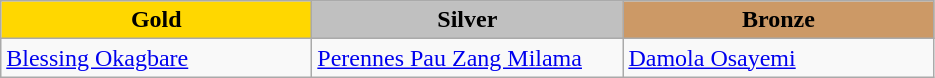<table class="wikitable" style="text-align:left">
<tr align="center">
<td width=200 bgcolor=gold><strong>Gold</strong></td>
<td width=200 bgcolor=silver><strong>Silver</strong></td>
<td width=200 bgcolor=CC9966><strong>Bronze</strong></td>
</tr>
<tr>
<td><a href='#'>Blessing Okagbare</a><br><em></em></td>
<td><a href='#'>Perennes Pau Zang Milama</a><br><em></em></td>
<td><a href='#'>Damola Osayemi</a><br><em></em></td>
</tr>
</table>
